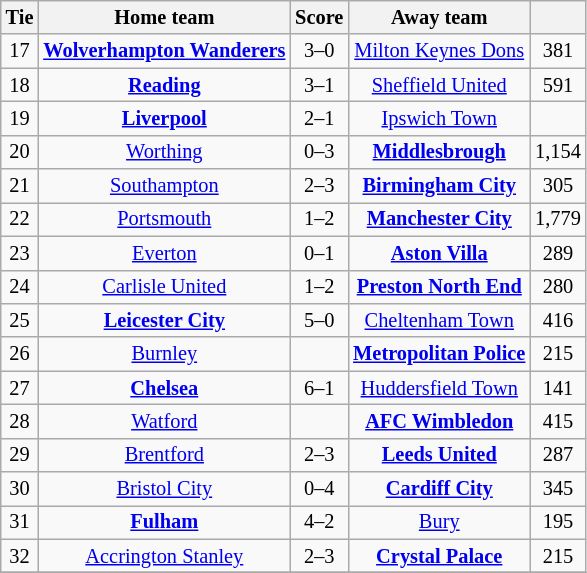<table class="wikitable" style="text-align: center; font-size:85%">
<tr>
<th>Tie</th>
<th>Home team</th>
<th>Score</th>
<th>Away team</th>
<th></th>
</tr>
<tr>
<td>17</td>
<td><strong><a href='#'>Wolverhampton Wanderers</a></strong></td>
<td>3–0</td>
<td><a href='#'>Milton Keynes Dons</a></td>
<td>381</td>
</tr>
<tr>
<td>18</td>
<td><strong><a href='#'>Reading</a></strong></td>
<td>3–1 </td>
<td><a href='#'>Sheffield United</a></td>
<td>591</td>
</tr>
<tr>
<td>19</td>
<td><strong><a href='#'>Liverpool</a></strong></td>
<td>2–1</td>
<td><a href='#'>Ipswich Town</a></td>
<td></td>
</tr>
<tr>
<td>20</td>
<td><a href='#'>Worthing</a></td>
<td>0–3</td>
<td><strong><a href='#'>Middlesbrough</a></strong></td>
<td>1,154</td>
</tr>
<tr>
<td>21</td>
<td><a href='#'>Southampton</a></td>
<td>2–3</td>
<td><strong><a href='#'>Birmingham City</a></strong></td>
<td>305</td>
</tr>
<tr>
<td>22</td>
<td><a href='#'>Portsmouth</a></td>
<td>1–2</td>
<td><strong><a href='#'>Manchester City</a></strong></td>
<td>1,779</td>
</tr>
<tr>
<td>23</td>
<td><a href='#'>Everton</a></td>
<td>0–1</td>
<td><strong><a href='#'>Aston Villa</a></strong></td>
<td>289</td>
</tr>
<tr>
<td>24</td>
<td><a href='#'>Carlisle United</a></td>
<td>1–2 </td>
<td><strong><a href='#'>Preston North End</a></strong></td>
<td>280</td>
</tr>
<tr>
<td>25</td>
<td><strong><a href='#'>Leicester City</a></strong></td>
<td>5–0</td>
<td><a href='#'>Cheltenham Town</a></td>
<td>416</td>
</tr>
<tr>
<td>26</td>
<td><a href='#'>Burnley</a></td>
<td></td>
<td><strong><a href='#'>Metropolitan Police</a></strong></td>
<td>215</td>
</tr>
<tr>
<td>27</td>
<td><strong><a href='#'>Chelsea</a></strong></td>
<td>6–1</td>
<td><a href='#'>Huddersfield Town</a></td>
<td>141</td>
</tr>
<tr>
<td>28</td>
<td><a href='#'>Watford</a></td>
<td></td>
<td><strong><a href='#'>AFC Wimbledon</a></strong></td>
<td>415</td>
</tr>
<tr>
<td>29</td>
<td><a href='#'>Brentford</a></td>
<td>2–3</td>
<td><strong><a href='#'>Leeds United</a></strong></td>
<td>287</td>
</tr>
<tr>
<td>30</td>
<td><a href='#'>Bristol City</a></td>
<td>0–4</td>
<td><strong><a href='#'>Cardiff City</a></strong></td>
<td>345</td>
</tr>
<tr>
<td>31</td>
<td><strong><a href='#'>Fulham</a></strong></td>
<td>4–2</td>
<td><a href='#'>Bury</a></td>
<td>195</td>
</tr>
<tr>
<td>32</td>
<td><a href='#'>Accrington Stanley</a></td>
<td>2–3 </td>
<td><strong><a href='#'>Crystal Palace</a></strong></td>
<td>215</td>
</tr>
<tr>
</tr>
</table>
